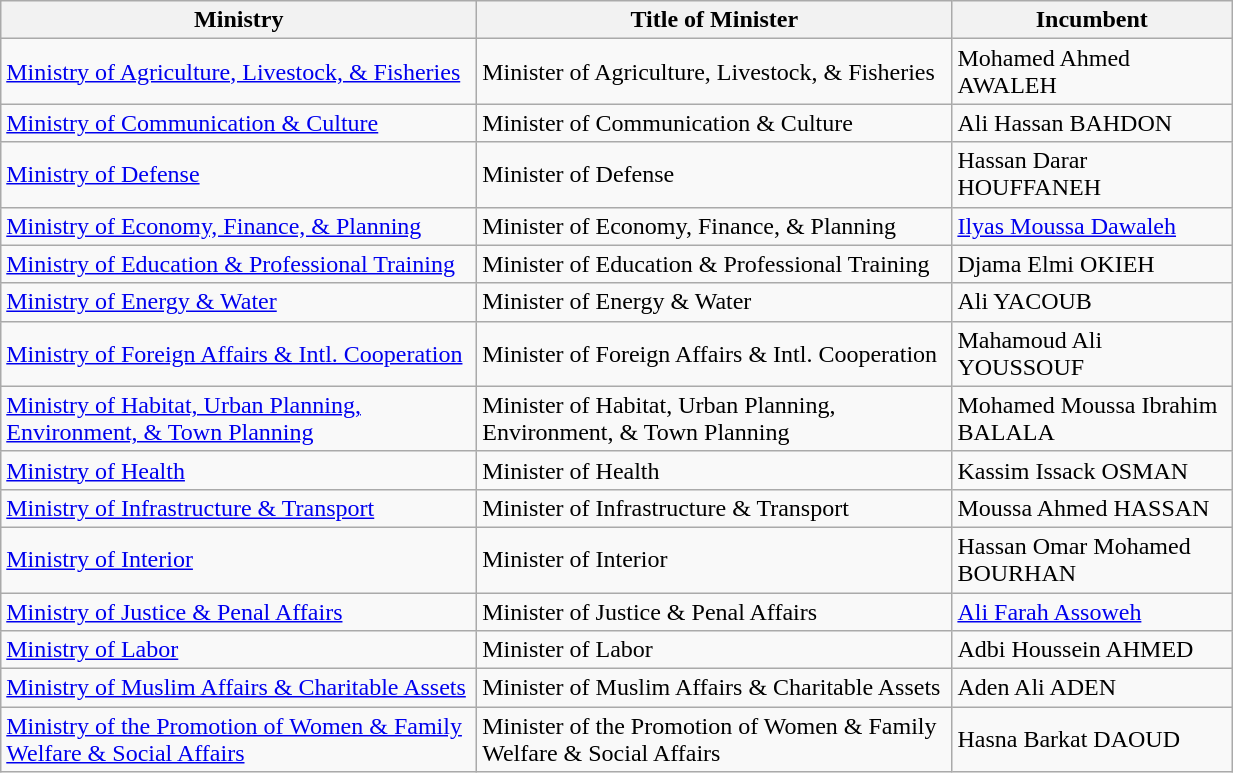<table class="wikitable" width="65%">
<tr>
<th>Ministry</th>
<th>Title of Minister</th>
<th>Incumbent</th>
</tr>
<tr>
<td><a href='#'>Ministry of Agriculture, Livestock, & Fisheries</a></td>
<td>Minister of Agriculture, Livestock, & Fisheries</td>
<td>Mohamed Ahmed AWALEH</td>
</tr>
<tr>
<td><a href='#'>Ministry of Communication & Culture</a></td>
<td>Minister of Communication & Culture</td>
<td>Ali Hassan BAHDON</td>
</tr>
<tr>
<td><a href='#'>Ministry of Defense</a></td>
<td>Minister of Defense</td>
<td>Hassan Darar HOUFFANEH</td>
</tr>
<tr>
<td><a href='#'>Ministry of Economy, Finance, & Planning</a></td>
<td>Minister of Economy, Finance, & Planning</td>
<td><a href='#'>Ilyas Moussa Dawaleh</a></td>
</tr>
<tr>
<td><a href='#'>Ministry of Education & Professional Training</a></td>
<td>Minister of Education & Professional Training</td>
<td>Djama Elmi OKIEH</td>
</tr>
<tr>
<td><a href='#'>Ministry of Energy & Water</a></td>
<td>Minister of Energy & Water</td>
<td>Ali YACOUB</td>
</tr>
<tr>
<td><a href='#'>Ministry of Foreign Affairs & Intl. Cooperation</a></td>
<td>Minister of Foreign Affairs & Intl. Cooperation</td>
<td>Mahamoud Ali YOUSSOUF</td>
</tr>
<tr>
<td><a href='#'>Ministry of Habitat, Urban Planning, Environment, & Town Planning</a></td>
<td>Minister of Habitat, Urban Planning, Environment, & Town Planning</td>
<td>Mohamed Moussa Ibrahim BALALA</td>
</tr>
<tr>
<td><a href='#'>Ministry of Health</a></td>
<td>Minister of Health</td>
<td>Kassim Issack OSMAN</td>
</tr>
<tr>
<td><a href='#'>Ministry of Infrastructure & Transport</a></td>
<td>Minister of Infrastructure & Transport</td>
<td>Moussa Ahmed HASSAN</td>
</tr>
<tr>
<td><a href='#'>Ministry of Interior</a></td>
<td>Minister of Interior</td>
<td>Hassan Omar Mohamed BOURHAN</td>
</tr>
<tr>
<td><a href='#'>Ministry of Justice & Penal Affairs</a></td>
<td>Minister of Justice & Penal Affairs</td>
<td><a href='#'>Ali Farah Assoweh</a></td>
</tr>
<tr>
<td><a href='#'>Ministry of Labor</a></td>
<td>Minister of Labor</td>
<td>Adbi Houssein AHMED</td>
</tr>
<tr>
<td><a href='#'>Ministry of Muslim Affairs & Charitable Assets</a></td>
<td>Minister of Muslim Affairs & Charitable Assets</td>
<td>Aden Ali ADEN</td>
</tr>
<tr>
<td><a href='#'>Ministry of the Promotion of Women & Family Welfare & Social Affairs</a></td>
<td>Minister of the Promotion of Women & Family Welfare & Social Affairs</td>
<td>Hasna Barkat DAOUD</td>
</tr>
</table>
